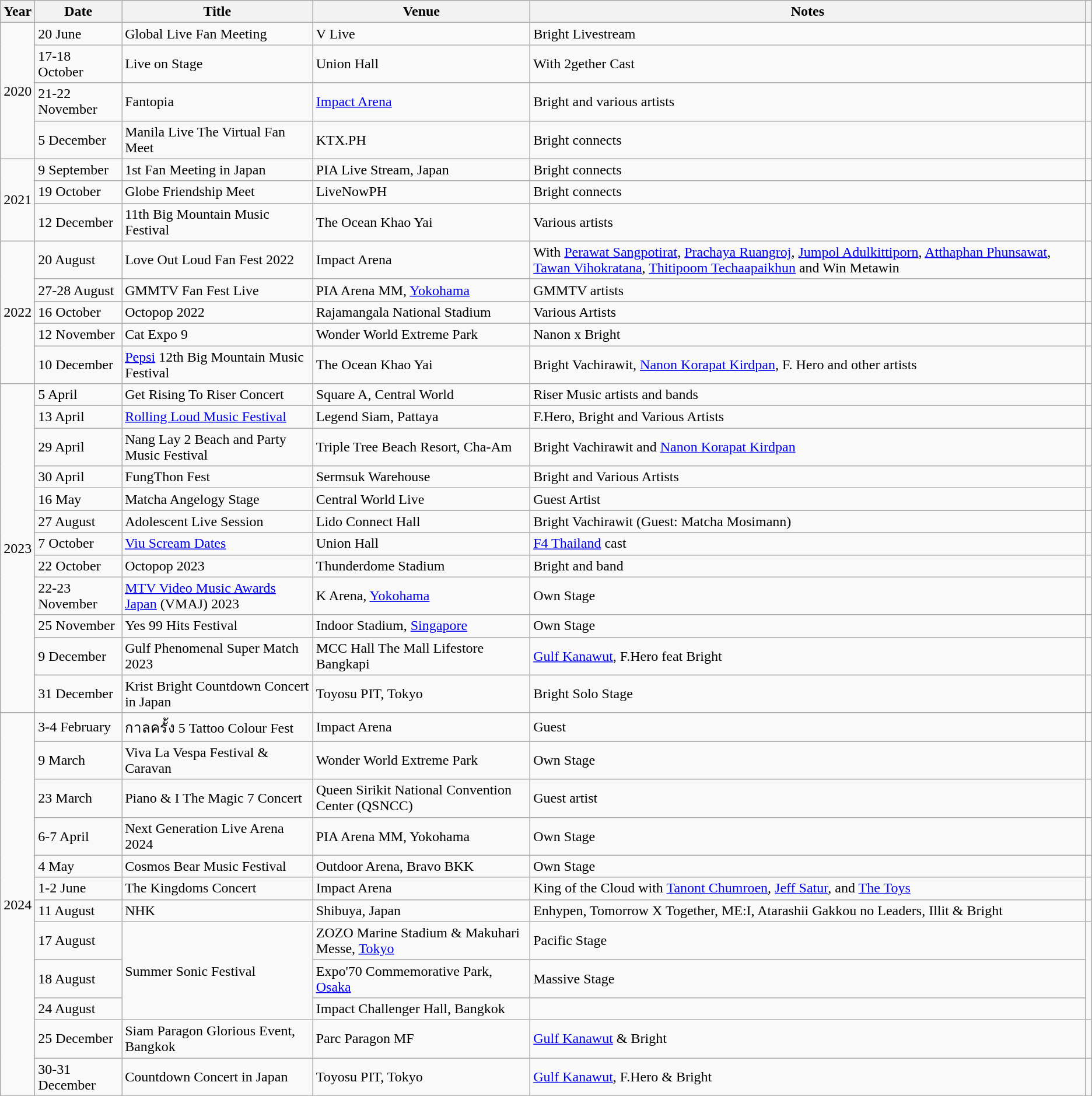<table class="wikitable sortable plainrowheaders">
<tr>
<th scope="col">Year</th>
<th>Date</th>
<th scope="col">Title</th>
<th>Venue</th>
<th scope="col">Notes</th>
<th scope="col" class="unsortable"></th>
</tr>
<tr>
<td rowspan="4">2020</td>
<td>20 June</td>
<td>Global Live Fan Meeting</td>
<td>V Live</td>
<td>Bright Livestream</td>
<td></td>
</tr>
<tr>
<td>17-18 October</td>
<td>Live on Stage</td>
<td>Union Hall</td>
<td>With 2gether Cast</td>
<td></td>
</tr>
<tr>
<td>21-22 November</td>
<td>Fantopia</td>
<td><a href='#'>Impact Arena</a></td>
<td>Bright and various artists</td>
<td></td>
</tr>
<tr>
<td>5 December</td>
<td>Manila Live The Virtual Fan Meet</td>
<td>KTX.PH</td>
<td>Bright connects</td>
<td></td>
</tr>
<tr>
<td rowspan="3">2021</td>
<td>9 September</td>
<td>1st Fan Meeting in Japan</td>
<td>PIA Live Stream, Japan</td>
<td>Bright connects</td>
<td></td>
</tr>
<tr>
<td>19 October</td>
<td>Globe Friendship Meet</td>
<td>LiveNowPH</td>
<td>Bright connects</td>
<td></td>
</tr>
<tr>
<td>12 December</td>
<td>11th Big Mountain Music Festival</td>
<td>The Ocean Khao Yai</td>
<td>Various artists</td>
<td></td>
</tr>
<tr>
<td rowspan="5">2022</td>
<td>20 August</td>
<td>Love Out Loud Fan Fest 2022</td>
<td>Impact Arena</td>
<td>With <a href='#'>Perawat Sangpotirat</a>, <a href='#'>Prachaya Ruangroj</a>, <a href='#'>Jumpol Adulkittiporn</a>, <a href='#'>Atthaphan Phunsawat</a>, <a href='#'>Tawan Vihokratana</a>, <a href='#'>Thitipoom Techaapaikhun</a> and Win Metawin</td>
<td></td>
</tr>
<tr>
<td>27-28 August</td>
<td>GMMTV Fan Fest Live</td>
<td>PIA Arena MM, <a href='#'>Yokohama</a></td>
<td>GMMTV artists</td>
<td></td>
</tr>
<tr>
<td>16 October</td>
<td>Octopop 2022</td>
<td>Rajamangala National Stadium</td>
<td>Various Artists</td>
<td></td>
</tr>
<tr>
<td>12 November</td>
<td>Cat Expo 9</td>
<td>Wonder World Extreme Park</td>
<td>Nanon x Bright</td>
<td></td>
</tr>
<tr>
<td>10 December</td>
<td><a href='#'>Pepsi</a> 12th Big Mountain Music Festival</td>
<td>The Ocean Khao Yai</td>
<td>Bright Vachirawit, <a href='#'>Nanon Korapat Kirdpan</a>, F. Hero and other artists</td>
<td></td>
</tr>
<tr>
<td rowspan="12">2023</td>
<td>5 April</td>
<td>Get Rising To Riser Concert</td>
<td>Square A, Central World</td>
<td>Riser Music artists and bands</td>
<td></td>
</tr>
<tr>
<td>13 April</td>
<td><a href='#'>Rolling Loud Music Festival</a></td>
<td>Legend Siam, Pattaya</td>
<td>F.Hero, Bright and Various Artists</td>
<td></td>
</tr>
<tr>
<td>29 April</td>
<td>Nang Lay 2 Beach and Party Music Festival</td>
<td>Triple Tree Beach Resort, Cha-Am</td>
<td>Bright Vachirawit and <a href='#'>Nanon Korapat Kirdpan</a></td>
<td></td>
</tr>
<tr>
<td>30 April</td>
<td>FungThon Fest</td>
<td>Sermsuk Warehouse</td>
<td>Bright and Various Artists</td>
<td></td>
</tr>
<tr>
<td>16 May</td>
<td>Matcha Angelogy Stage</td>
<td>Central World Live</td>
<td>Guest Artist</td>
<td></td>
</tr>
<tr>
<td>27 August</td>
<td>Adolescent Live Session</td>
<td>Lido Connect Hall</td>
<td>Bright Vachirawit (Guest: Matcha Mosimann)</td>
<td></td>
</tr>
<tr>
<td>7 October</td>
<td><a href='#'>Viu Scream Dates</a></td>
<td>Union Hall</td>
<td><a href='#'>F4 Thailand</a> cast</td>
<td></td>
</tr>
<tr>
<td>22 October</td>
<td>Octopop 2023</td>
<td>Thunderdome Stadium</td>
<td>Bright and band</td>
<td></td>
</tr>
<tr>
<td>22-23 November</td>
<td><a href='#'>MTV Video Music Awards Japan</a> (VMAJ) 2023</td>
<td>K Arena, <a href='#'>Yokohama</a></td>
<td>Own Stage</td>
<td></td>
</tr>
<tr>
<td>25 November</td>
<td>Yes 99 Hits Festival</td>
<td>Indoor Stadium, <a href='#'>Singapore</a></td>
<td>Own Stage</td>
<td></td>
</tr>
<tr>
<td>9 December</td>
<td>Gulf Phenomenal Super Match 2023</td>
<td>MCC Hall The Mall Lifestore Bangkapi</td>
<td><a href='#'>Gulf Kanawut</a>, F.Hero feat Bright</td>
<td></td>
</tr>
<tr>
<td>31 December</td>
<td>Krist Bright Countdown Concert in Japan</td>
<td>Toyosu PIT, Tokyo</td>
<td>Bright Solo Stage</td>
<td></td>
</tr>
<tr>
<td rowspan="12">2024</td>
<td>3-4 February</td>
<td>กาลครั้ง 5 Tattoo Colour Fest</td>
<td>Impact Arena</td>
<td>Guest</td>
<td></td>
</tr>
<tr>
<td>9 March</td>
<td>Viva La Vespa Festival & Caravan</td>
<td>Wonder World Extreme Park</td>
<td>Own Stage</td>
<td></td>
</tr>
<tr>
<td>23 March</td>
<td>Piano & I The Magic 7 Concert</td>
<td>Queen Sirikit National Convention Center (QSNCC)</td>
<td>Guest artist</td>
<td></td>
</tr>
<tr>
<td>6-7 April</td>
<td>Next Generation Live Arena 2024</td>
<td>PIA Arena MM, Yokohama</td>
<td>Own Stage</td>
<td></td>
</tr>
<tr>
<td>4 May</td>
<td>Cosmos Bear Music Festival</td>
<td>Outdoor Arena, Bravo BKK</td>
<td>Own Stage</td>
<td></td>
</tr>
<tr>
<td>1-2 June</td>
<td>The Kingdoms Concert</td>
<td>Impact Arena</td>
<td>King of the Cloud with <a href='#'>Tanont Chumroen</a>, <a href='#'>Jeff Satur</a>, and <a href='#'>The Toys</a></td>
<td></td>
</tr>
<tr>
<td>11 August</td>
<td>NHK</td>
<td>Shibuya, Japan</td>
<td>Enhypen, Tomorrow X Together, ME:I, Atarashii Gakkou no Leaders, Illit & Bright</td>
<td></td>
</tr>
<tr>
<td>17 August</td>
<td Rowspan="3">Summer Sonic Festival</td>
<td>ZOZO Marine Stadium & Makuhari Messe, <a href='#'>Tokyo</a></td>
<td>Pacific Stage</td>
<td Rowspan="3"></td>
</tr>
<tr>
<td>18 August</td>
<td>Expo'70 Commemorative Park, <a href='#'>Osaka</a></td>
<td>Massive Stage</td>
</tr>
<tr>
<td>24 August</td>
<td>Impact Challenger Hall, Bangkok</td>
<td></td>
</tr>
<tr>
<td>25 December</td>
<td>Siam Paragon Glorious Event, Bangkok</td>
<td>Parc Paragon MF</td>
<td><a href='#'>Gulf Kanawut</a> & Bright</td>
<td></td>
</tr>
<tr>
<td>30-31 December</td>
<td>Countdown Concert in Japan</td>
<td>Toyosu PIT, Tokyo</td>
<td><a href='#'>Gulf Kanawut</a>, F.Hero & Bright</td>
<td></td>
</tr>
</table>
